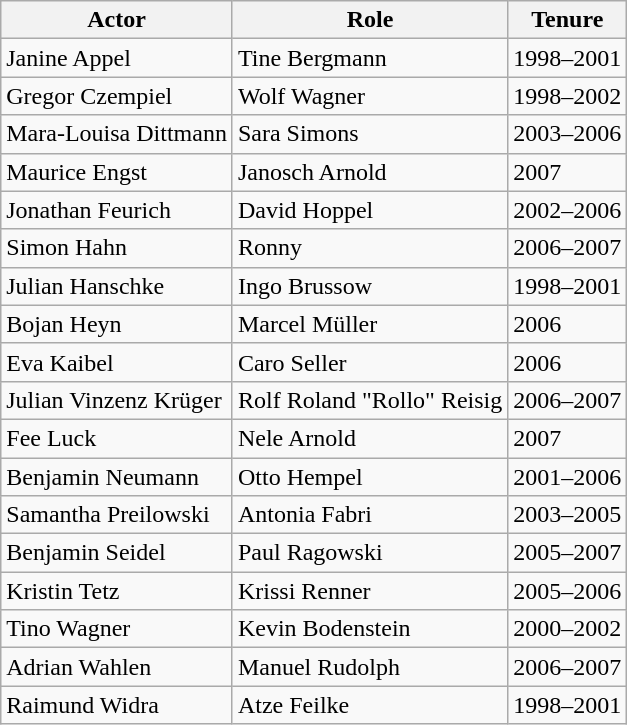<table class="wikitable">
<tr>
<th>Actor</th>
<th>Role</th>
<th>Tenure</th>
</tr>
<tr>
<td>Janine Appel</td>
<td>Tine Bergmann</td>
<td>1998–2001</td>
</tr>
<tr>
<td>Gregor Czempiel</td>
<td>Wolf Wagner</td>
<td>1998–2002</td>
</tr>
<tr>
<td>Mara-Louisa Dittmann</td>
<td>Sara Simons</td>
<td>2003–2006</td>
</tr>
<tr>
<td>Maurice Engst</td>
<td>Janosch Arnold</td>
<td>2007</td>
</tr>
<tr>
<td>Jonathan Feurich</td>
<td>David Hoppel</td>
<td>2002–2006</td>
</tr>
<tr>
<td>Simon Hahn</td>
<td>Ronny</td>
<td>2006–2007</td>
</tr>
<tr>
<td>Julian Hanschke</td>
<td>Ingo Brussow</td>
<td>1998–2001</td>
</tr>
<tr>
<td>Bojan Heyn</td>
<td>Marcel Müller</td>
<td>2006</td>
</tr>
<tr>
<td>Eva Kaibel</td>
<td>Caro Seller</td>
<td>2006</td>
</tr>
<tr>
<td>Julian Vinzenz Krüger</td>
<td>Rolf Roland "Rollo" Reisig</td>
<td>2006–2007</td>
</tr>
<tr>
<td>Fee Luck</td>
<td>Nele Arnold</td>
<td>2007</td>
</tr>
<tr>
<td>Benjamin Neumann</td>
<td>Otto Hempel</td>
<td>2001–2006</td>
</tr>
<tr>
<td>Samantha Preilowski</td>
<td>Antonia Fabri</td>
<td>2003–2005</td>
</tr>
<tr>
<td>Benjamin Seidel</td>
<td>Paul Ragowski</td>
<td>2005–2007</td>
</tr>
<tr>
<td>Kristin Tetz</td>
<td>Krissi Renner</td>
<td>2005–2006</td>
</tr>
<tr>
<td>Tino Wagner</td>
<td>Kevin Bodenstein</td>
<td>2000–2002</td>
</tr>
<tr>
<td>Adrian Wahlen</td>
<td>Manuel Rudolph</td>
<td>2006–2007</td>
</tr>
<tr>
<td>Raimund Widra</td>
<td>Atze Feilke</td>
<td>1998–2001</td>
</tr>
</table>
